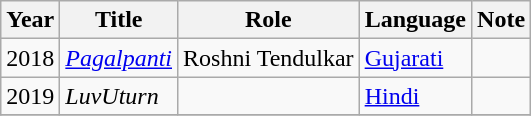<table class="wikitable sortable">
<tr>
<th>Year</th>
<th>Title</th>
<th>Role</th>
<th>Language</th>
<th class="unsortable">Note</th>
</tr>
<tr>
<td>2018</td>
<td><em><a href='#'>Pagalpanti</a></em></td>
<td>Roshni Tendulkar</td>
<td><a href='#'>Gujarati</a></td>
<td></td>
</tr>
<tr>
<td>2019</td>
<td><em>LuvUturn</em></td>
<td></td>
<td><a href='#'>Hindi</a></td>
<td></td>
</tr>
<tr>
</tr>
</table>
